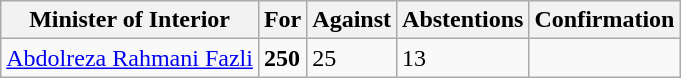<table class="wikitable">
<tr>
<th>Minister of Interior</th>
<th>For</th>
<th>Against</th>
<th>Abstentions</th>
<th>Confirmation</th>
</tr>
<tr>
<td><a href='#'>Abdolreza Rahmani Fazli</a></td>
<td><strong>250</strong></td>
<td>25</td>
<td>13</td>
<td></td>
</tr>
</table>
